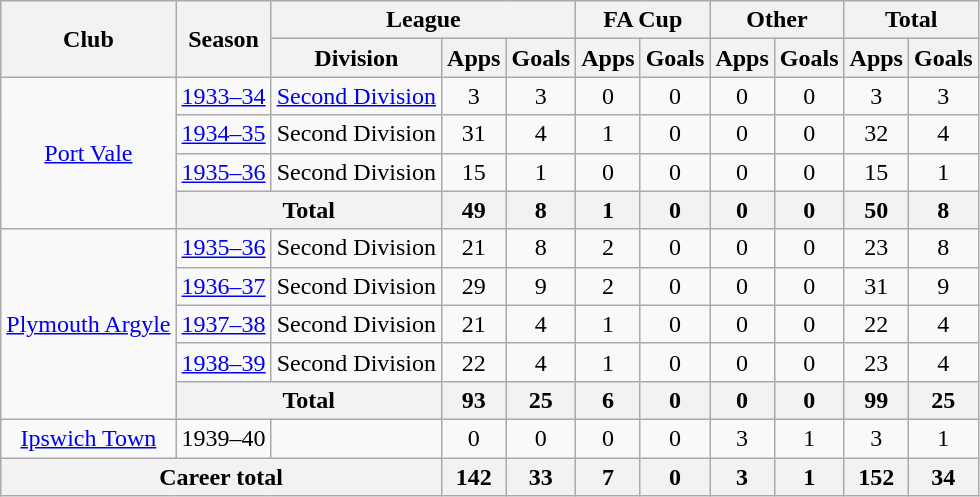<table class="wikitable" style="text-align: center;">
<tr>
<th rowspan="2">Club</th>
<th rowspan="2">Season</th>
<th colspan="3">League</th>
<th colspan="2">FA Cup</th>
<th colspan="2">Other</th>
<th colspan="2">Total</th>
</tr>
<tr>
<th>Division</th>
<th>Apps</th>
<th>Goals</th>
<th>Apps</th>
<th>Goals</th>
<th>Apps</th>
<th>Goals</th>
<th>Apps</th>
<th>Goals</th>
</tr>
<tr>
<td rowspan="4"><a href='#'>Port Vale</a></td>
<td><a href='#'>1933–34</a></td>
<td><a href='#'>Second Division</a></td>
<td>3</td>
<td>3</td>
<td>0</td>
<td>0</td>
<td>0</td>
<td>0</td>
<td>3</td>
<td>3</td>
</tr>
<tr>
<td><a href='#'>1934–35</a></td>
<td>Second Division</td>
<td>31</td>
<td>4</td>
<td>1</td>
<td>0</td>
<td>0</td>
<td>0</td>
<td>32</td>
<td>4</td>
</tr>
<tr>
<td><a href='#'>1935–36</a></td>
<td>Second Division</td>
<td>15</td>
<td>1</td>
<td>0</td>
<td>0</td>
<td>0</td>
<td>0</td>
<td>15</td>
<td>1</td>
</tr>
<tr>
<th colspan="2">Total</th>
<th>49</th>
<th>8</th>
<th>1</th>
<th>0</th>
<th>0</th>
<th>0</th>
<th>50</th>
<th>8</th>
</tr>
<tr>
<td rowspan="5"><a href='#'>Plymouth Argyle</a></td>
<td><a href='#'>1935–36</a></td>
<td>Second Division</td>
<td>21</td>
<td>8</td>
<td>2</td>
<td>0</td>
<td>0</td>
<td>0</td>
<td>23</td>
<td>8</td>
</tr>
<tr>
<td><a href='#'>1936–37</a></td>
<td>Second Division</td>
<td>29</td>
<td>9</td>
<td>2</td>
<td>0</td>
<td>0</td>
<td>0</td>
<td>31</td>
<td>9</td>
</tr>
<tr>
<td><a href='#'>1937–38</a></td>
<td>Second Division</td>
<td>21</td>
<td>4</td>
<td>1</td>
<td>0</td>
<td>0</td>
<td>0</td>
<td>22</td>
<td>4</td>
</tr>
<tr>
<td><a href='#'>1938–39</a></td>
<td>Second Division</td>
<td>22</td>
<td>4</td>
<td>1</td>
<td>0</td>
<td>0</td>
<td>0</td>
<td>23</td>
<td>4</td>
</tr>
<tr>
<th colspan="2">Total</th>
<th>93</th>
<th>25</th>
<th>6</th>
<th>0</th>
<th>0</th>
<th>0</th>
<th>99</th>
<th>25</th>
</tr>
<tr>
<td><a href='#'>Ipswich Town</a></td>
<td>1939–40</td>
<td></td>
<td>0</td>
<td>0</td>
<td>0</td>
<td>0</td>
<td>3</td>
<td>1</td>
<td>3</td>
<td>1</td>
</tr>
<tr>
<th colspan="3">Career total</th>
<th>142</th>
<th>33</th>
<th>7</th>
<th>0</th>
<th>3</th>
<th>1</th>
<th>152</th>
<th>34</th>
</tr>
</table>
